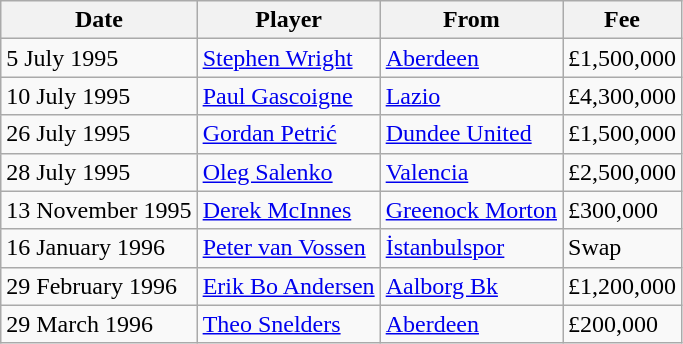<table class="wikitable sortable">
<tr>
<th>Date</th>
<th>Player</th>
<th>From</th>
<th>Fee</th>
</tr>
<tr>
<td>5 July 1995</td>
<td> <a href='#'>Stephen Wright</a></td>
<td> <a href='#'>Aberdeen</a></td>
<td>£1,500,000</td>
</tr>
<tr>
<td>10 July 1995</td>
<td> <a href='#'>Paul Gascoigne</a></td>
<td> <a href='#'>Lazio</a></td>
<td>£4,300,000</td>
</tr>
<tr>
<td>26 July 1995</td>
<td> <a href='#'>Gordan Petrić</a></td>
<td> <a href='#'>Dundee United</a></td>
<td>£1,500,000</td>
</tr>
<tr>
<td>28 July 1995</td>
<td> <a href='#'>Oleg Salenko</a></td>
<td> <a href='#'>Valencia</a></td>
<td>£2,500,000</td>
</tr>
<tr>
<td>13 November 1995</td>
<td> <a href='#'>Derek McInnes</a></td>
<td> <a href='#'>Greenock Morton</a></td>
<td>£300,000</td>
</tr>
<tr>
<td>16 January 1996</td>
<td> <a href='#'>Peter van Vossen</a></td>
<td> <a href='#'>İstanbulspor</a></td>
<td>Swap</td>
</tr>
<tr>
<td>29 February 1996</td>
<td> <a href='#'>Erik Bo Andersen</a></td>
<td> <a href='#'>Aalborg Bk</a></td>
<td>£1,200,000</td>
</tr>
<tr>
<td>29 March 1996</td>
<td> <a href='#'>Theo Snelders</a></td>
<td> <a href='#'>Aberdeen</a></td>
<td>£200,000</td>
</tr>
</table>
